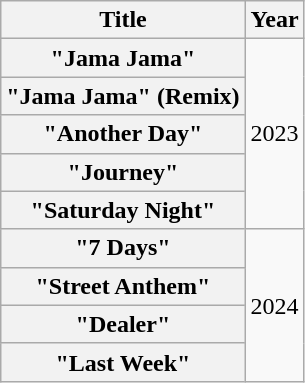<table class="wikitable plainrowheaders">
<tr>
<th scope="col">Title</th>
<th scope="col">Year</th>
</tr>
<tr>
<th scope="row">"Jama Jama"</th>
<td rowspan="5">2023</td>
</tr>
<tr>
<th scope="row">"Jama Jama" (Remix)<br></th>
</tr>
<tr>
<th scope="row">"Another Day"</th>
</tr>
<tr>
<th scope="row">"Journey"</th>
</tr>
<tr>
<th scope="row">"Saturday Night"</th>
</tr>
<tr>
<th scope="row">"7 Days"</th>
<td rowspan="4">2024</td>
</tr>
<tr>
<th scope="row">"Street Anthem"</th>
</tr>
<tr>
<th scope="row">"Dealer"<br></th>
</tr>
<tr>
<th scope="row">"Last Week"</th>
</tr>
</table>
